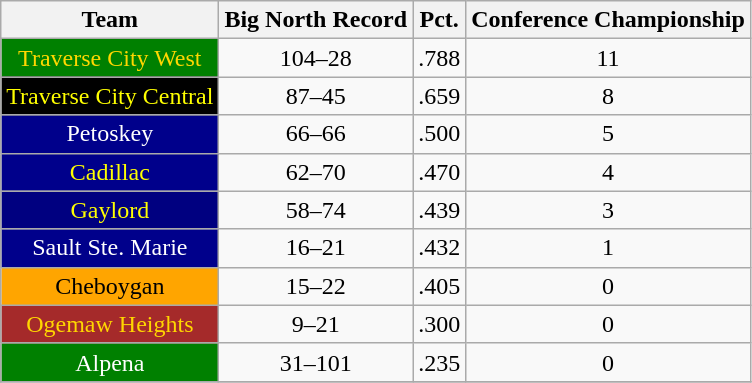<table class="wikitable sortable" style="text-align:center">
<tr>
<th>Team</th>
<th>Big North Record</th>
<th>Pct.</th>
<th>Conference Championship</th>
</tr>
<tr>
<td !align=center style="background:green;color:gold">Traverse City West</td>
<td>104–28</td>
<td>.788</td>
<td>11</td>
</tr>
<tr>
<td !align=center style="background:black;color:yellow">Traverse City Central</td>
<td>87–45</td>
<td>.659</td>
<td>8</td>
</tr>
<tr>
<td !align=center style="background:darkblue;color:white">Petoskey</td>
<td>66–66</td>
<td>.500</td>
<td>5</td>
</tr>
<tr>
<td !align=center style="background:darkblue;color:yellow">Cadillac</td>
<td>62–70</td>
<td>.470</td>
<td>4</td>
</tr>
<tr>
<td !align=center style="background:navy;color:yellow">Gaylord</td>
<td>58–74</td>
<td>.439</td>
<td>3</td>
</tr>
<tr>
<td !align=center style="background:darkblue;color:white">Sault Ste. Marie</td>
<td>16–21</td>
<td>.432</td>
<td>1</td>
</tr>
<tr>
<td !align=center style="background:orange;color:black">Cheboygan</td>
<td>15–22</td>
<td>.405</td>
<td>0</td>
</tr>
<tr>
<td !align=center style="background:brown;color:gold">Ogemaw Heights</td>
<td>9–21</td>
<td>.300</td>
<td>0</td>
</tr>
<tr>
<td !align=center style="background:green;color:white">Alpena</td>
<td>31–101</td>
<td>.235</td>
<td>0</td>
</tr>
<tr>
</tr>
</table>
